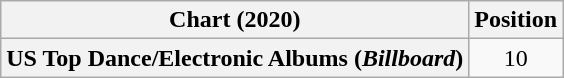<table class="wikitable plainrowheaders" style="text-align:center">
<tr>
<th scope="col">Chart (2020)</th>
<th scope="col">Position</th>
</tr>
<tr>
<th scope="row">US Top Dance/Electronic Albums (<em>Billboard</em>)</th>
<td>10</td>
</tr>
</table>
